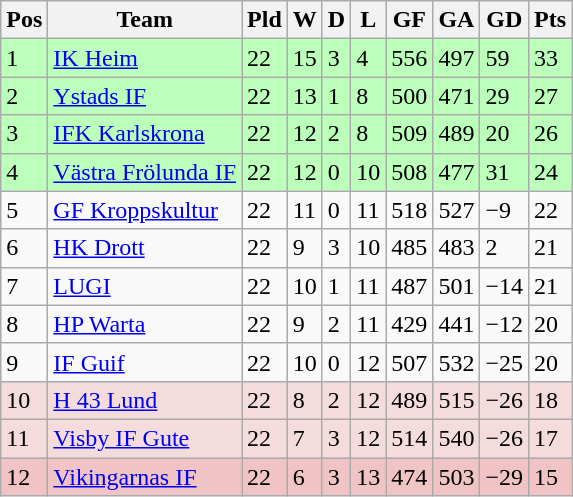<table class="wikitable">
<tr>
<th><span>Pos</span></th>
<th>Team</th>
<th><span>Pld</span></th>
<th><span>W</span></th>
<th><span>D</span></th>
<th><span>L</span></th>
<th><span>GF</span></th>
<th><span>GA</span></th>
<th><span>GD</span></th>
<th><span>Pts</span></th>
</tr>
<tr style="background:#bbffbb">
<td>1</td>
<td><a href='#'>IK Heim</a></td>
<td>22</td>
<td>15</td>
<td>3</td>
<td>4</td>
<td>556</td>
<td>497</td>
<td>59</td>
<td>33</td>
</tr>
<tr style="background:#bbffbb">
<td>2</td>
<td><a href='#'>Ystads IF</a></td>
<td>22</td>
<td>13</td>
<td>1</td>
<td>8</td>
<td>500</td>
<td>471</td>
<td>29</td>
<td>27</td>
</tr>
<tr style="background:#bbffbb">
<td>3</td>
<td><a href='#'>IFK Karlskrona</a></td>
<td>22</td>
<td>12</td>
<td>2</td>
<td>8</td>
<td>509</td>
<td>489</td>
<td>20</td>
<td>26</td>
</tr>
<tr style="background:#bbffbb">
<td>4</td>
<td><a href='#'>Västra Frölunda IF</a></td>
<td>22</td>
<td>12</td>
<td>0</td>
<td>10</td>
<td>508</td>
<td>477</td>
<td>31</td>
<td>24</td>
</tr>
<tr>
<td>5</td>
<td><a href='#'>GF Kroppskultur</a></td>
<td>22</td>
<td>11</td>
<td>0</td>
<td>11</td>
<td>518</td>
<td>527</td>
<td>−9</td>
<td>22</td>
</tr>
<tr>
<td>6</td>
<td><a href='#'>HK Drott</a></td>
<td>22</td>
<td>9</td>
<td>3</td>
<td>10</td>
<td>485</td>
<td>483</td>
<td>2</td>
<td>21</td>
</tr>
<tr>
<td>7</td>
<td><a href='#'>LUGI</a></td>
<td>22</td>
<td>10</td>
<td>1</td>
<td>11</td>
<td>487</td>
<td>501</td>
<td>−14</td>
<td>21</td>
</tr>
<tr>
<td>8</td>
<td><a href='#'>HP Warta</a></td>
<td>22</td>
<td>9</td>
<td>2</td>
<td>11</td>
<td>429</td>
<td>441</td>
<td>−12</td>
<td>20</td>
</tr>
<tr>
<td>9</td>
<td><a href='#'>IF Guif</a></td>
<td>22</td>
<td>10</td>
<td>0</td>
<td>12</td>
<td>507</td>
<td>532</td>
<td>−25</td>
<td>20</td>
</tr>
<tr align="left" style="background:#f4dcdc;">
<td>10</td>
<td><a href='#'>H 43 Lund</a></td>
<td>22</td>
<td>8</td>
<td>2</td>
<td>12</td>
<td>489</td>
<td>515</td>
<td>−26</td>
<td>18</td>
</tr>
<tr align="left" style="background:#f4dcdc;">
<td>11</td>
<td><a href='#'>Visby IF Gute</a></td>
<td>22</td>
<td>7</td>
<td>3</td>
<td>12</td>
<td>514</td>
<td>540</td>
<td>−26</td>
<td>17</td>
</tr>
<tr align="left" style="background:#f0c4c4;">
<td>12</td>
<td><a href='#'>Vikingarnas IF</a></td>
<td>22</td>
<td>6</td>
<td>3</td>
<td>13</td>
<td>474</td>
<td>503</td>
<td>−29</td>
<td>15</td>
</tr>
</table>
